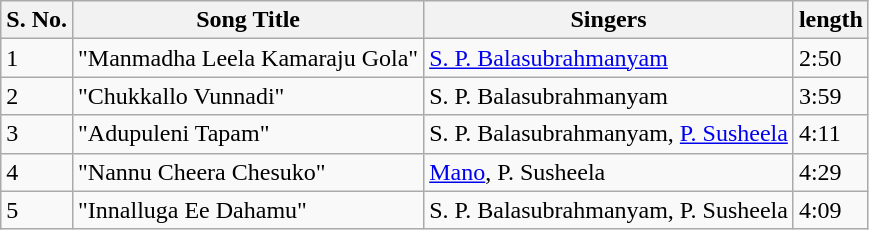<table class="wikitable">
<tr>
<th>S. No.</th>
<th>Song Title</th>
<th>Singers</th>
<th>length</th>
</tr>
<tr>
<td>1</td>
<td>"Manmadha Leela Kamaraju Gola"</td>
<td><a href='#'>S. P. Balasubrahmanyam</a></td>
<td>2:50</td>
</tr>
<tr>
<td>2</td>
<td>"Chukkallo Vunnadi"</td>
<td>S. P. Balasubrahmanyam</td>
<td>3:59</td>
</tr>
<tr>
<td>3</td>
<td>"Adupuleni Tapam"</td>
<td>S. P. Balasubrahmanyam, <a href='#'>P. Susheela</a></td>
<td>4:11</td>
</tr>
<tr>
<td>4</td>
<td>"Nannu Cheera Chesuko"</td>
<td><a href='#'>Mano</a>, P. Susheela</td>
<td>4:29</td>
</tr>
<tr>
<td>5</td>
<td>"Innalluga Ee Dahamu"</td>
<td>S. P. Balasubrahmanyam, P. Susheela</td>
<td>4:09</td>
</tr>
</table>
